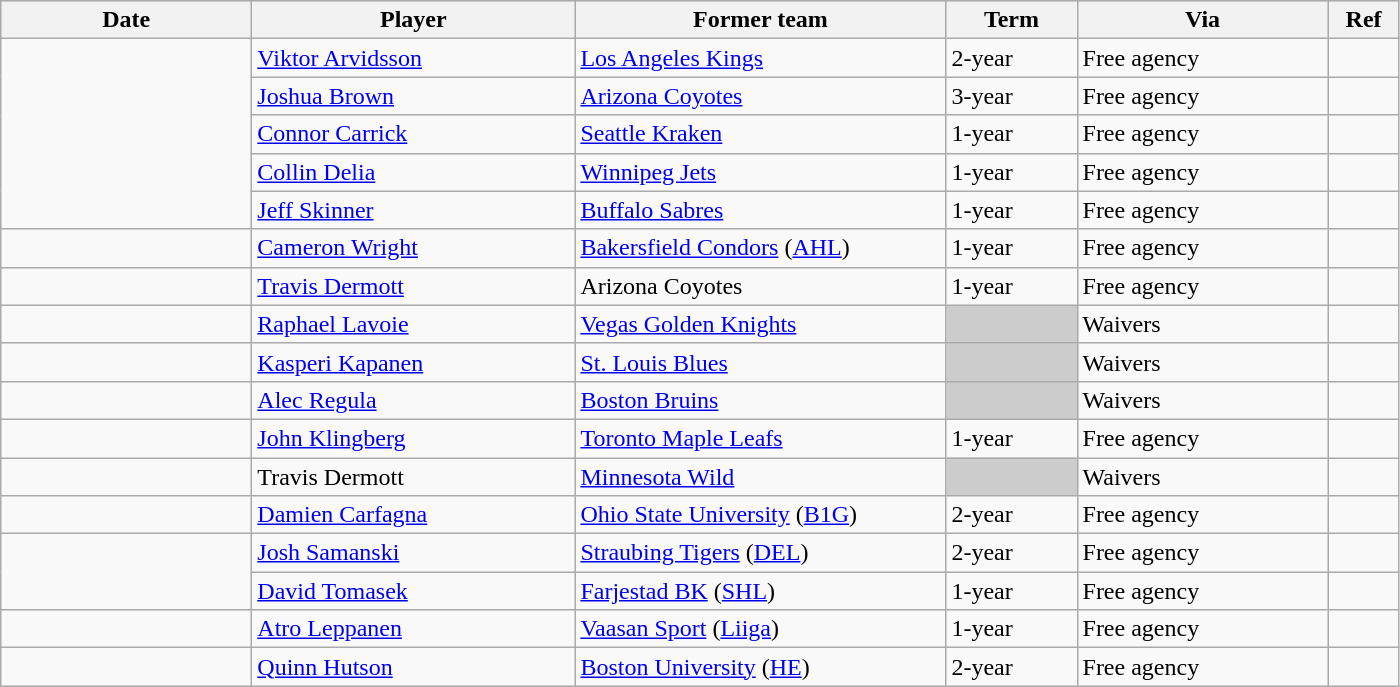<table class="wikitable">
<tr style="background: #ddd; text-align: center;">
<th style="width: 10em;">Date</th>
<th style="width: 13em;">Player</th>
<th style="width: 15em;">Former team</th>
<th style="width: 5em;">Term</th>
<th style="width: 10em;">Via</th>
<th style="width: 2.5em;">Ref</th>
</tr>
<tr>
<td rowspan=5></td>
<td><a href='#'>Viktor Arvidsson</a></td>
<td><a href='#'>Los Angeles Kings</a></td>
<td>2-year</td>
<td>Free agency</td>
<td></td>
</tr>
<tr>
<td><a href='#'>Joshua Brown</a></td>
<td><a href='#'>Arizona Coyotes</a></td>
<td>3-year</td>
<td>Free agency</td>
<td></td>
</tr>
<tr>
<td><a href='#'>Connor Carrick</a></td>
<td><a href='#'>Seattle Kraken</a></td>
<td>1-year</td>
<td>Free agency</td>
<td></td>
</tr>
<tr>
<td><a href='#'>Collin Delia</a></td>
<td><a href='#'>Winnipeg Jets</a></td>
<td>1-year</td>
<td>Free agency</td>
<td></td>
</tr>
<tr>
<td><a href='#'>Jeff Skinner</a></td>
<td><a href='#'>Buffalo Sabres</a></td>
<td>1-year</td>
<td>Free agency</td>
<td></td>
</tr>
<tr>
<td></td>
<td><a href='#'>Cameron Wright</a></td>
<td><a href='#'>Bakersfield Condors</a> (<a href='#'>AHL</a>)</td>
<td>1-year</td>
<td>Free agency</td>
<td></td>
</tr>
<tr>
<td></td>
<td><a href='#'>Travis Dermott</a></td>
<td>Arizona Coyotes</td>
<td>1-year</td>
<td>Free agency</td>
<td></td>
</tr>
<tr>
<td></td>
<td><a href='#'>Raphael Lavoie</a></td>
<td><a href='#'>Vegas Golden Knights</a></td>
<td style="background:#ccc;"></td>
<td>Waivers</td>
<td></td>
</tr>
<tr>
<td></td>
<td><a href='#'>Kasperi Kapanen</a></td>
<td><a href='#'>St. Louis Blues</a></td>
<td style="background:#ccc;"></td>
<td>Waivers</td>
<td></td>
</tr>
<tr>
<td></td>
<td><a href='#'>Alec Regula</a></td>
<td><a href='#'>Boston Bruins</a></td>
<td style="background:#ccc;"></td>
<td>Waivers</td>
<td></td>
</tr>
<tr>
<td></td>
<td><a href='#'>John Klingberg</a></td>
<td><a href='#'>Toronto Maple Leafs</a></td>
<td>1-year</td>
<td>Free agency</td>
<td></td>
</tr>
<tr>
<td></td>
<td>Travis Dermott</td>
<td><a href='#'>Minnesota Wild</a></td>
<td style="background:#ccc;"></td>
<td>Waivers</td>
<td></td>
</tr>
<tr>
<td></td>
<td><a href='#'>Damien Carfagna</a></td>
<td><a href='#'>Ohio State University</a> (<a href='#'>B1G</a>)</td>
<td>2-year</td>
<td>Free agency</td>
<td></td>
</tr>
<tr>
<td rowspan=2></td>
<td><a href='#'>Josh Samanski</a></td>
<td><a href='#'>Straubing Tigers</a> (<a href='#'>DEL</a>)</td>
<td>2-year</td>
<td>Free agency</td>
<td></td>
</tr>
<tr>
<td><a href='#'>David Tomasek</a></td>
<td><a href='#'>Farjestad BK</a> (<a href='#'>SHL</a>)</td>
<td>1-year</td>
<td>Free agency</td>
<td></td>
</tr>
<tr>
<td></td>
<td><a href='#'>Atro Leppanen</a></td>
<td><a href='#'>Vaasan Sport</a> (<a href='#'>Liiga</a>)</td>
<td>1-year</td>
<td>Free agency</td>
<td></td>
</tr>
<tr>
<td></td>
<td><a href='#'>Quinn Hutson</a></td>
<td><a href='#'>Boston University</a> (<a href='#'>HE</a>)</td>
<td>2-year</td>
<td>Free agency</td>
<td></td>
</tr>
</table>
